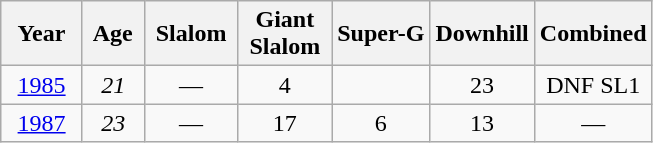<table class=wikitable style="text-align:center">
<tr>
<th>  Year  </th>
<th> Age </th>
<th> Slalom </th>
<th> Giant <br> Slalom </th>
<th>Super-G</th>
<th>Downhill</th>
<th>Combined</th>
</tr>
<tr>
<td><a href='#'>1985</a></td>
<td><em>21</em></td>
<td>—</td>
<td>4</td>
<td></td>
<td>23</td>
<td>DNF SL1</td>
</tr>
<tr>
<td><a href='#'>1987</a></td>
<td><em>23</em></td>
<td>—</td>
<td>17</td>
<td>6</td>
<td>13</td>
<td>—</td>
</tr>
</table>
